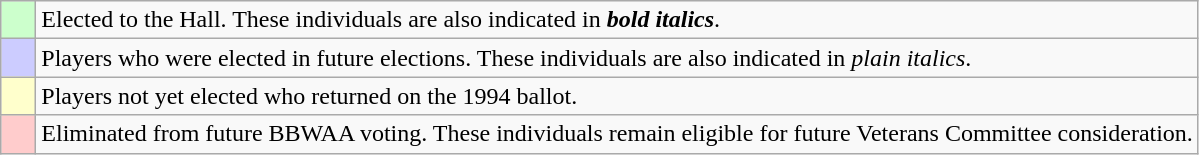<table class="wikitable">
<tr>
<td bgcolor="#ccffcc">    </td>
<td>Elected to the Hall. These individuals are also indicated in <strong><em>bold italics</em></strong>.</td>
</tr>
<tr>
<td bgcolor="#ccccff">    </td>
<td>Players who were elected in future elections. These individuals are also indicated in <em>plain italics</em>.</td>
</tr>
<tr>
<td bgcolor="#ffffcc">    </td>
<td>Players not yet elected who returned on the 1994 ballot.</td>
</tr>
<tr>
<td bgcolor="#ffcccc">    </td>
<td>Eliminated from future BBWAA voting. These individuals remain eligible for future Veterans Committee consideration.</td>
</tr>
</table>
